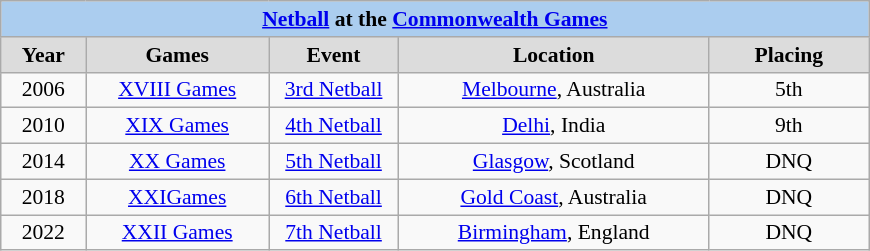<table class=wikitable style="text-align:center; font-size:90%">
<tr>
<th colspan=5 style=background:#ABCDEF><a href='#'>Netball</a> at the <a href='#'>Commonwealth Games</a></th>
</tr>
<tr>
<th width=50 style=background:gainsboro>Year</th>
<th width=115 style=background:gainsboro>Games</th>
<th width=80 style=background:gainsboro>Event</th>
<th width=200 style=background:gainsboro>Location</th>
<th width=100 style=background:gainsboro>Placing</th>
</tr>
<tr>
<td>2006</td>
<td><a href='#'>XVIII Games</a></td>
<td><a href='#'>3rd Netball</a></td>
<td><a href='#'>Melbourne</a>, Australia</td>
<td>5th</td>
</tr>
<tr>
<td>2010</td>
<td><a href='#'>XIX Games</a></td>
<td><a href='#'>4th Netball</a></td>
<td><a href='#'>Delhi</a>, India</td>
<td>9th</td>
</tr>
<tr>
<td>2014</td>
<td><a href='#'>XX Games</a></td>
<td><a href='#'>5th Netball</a></td>
<td><a href='#'>Glasgow</a>, Scotland</td>
<td>DNQ</td>
</tr>
<tr>
<td>2018</td>
<td><a href='#'>XXIGames</a></td>
<td><a href='#'>6th Netball</a></td>
<td><a href='#'>Gold Coast</a>, Australia</td>
<td>DNQ</td>
</tr>
<tr>
<td>2022</td>
<td><a href='#'>XXII Games</a></td>
<td><a href='#'>7th Netball</a></td>
<td><a href='#'>Birmingham</a>, England</td>
<td>DNQ</td>
</tr>
</table>
